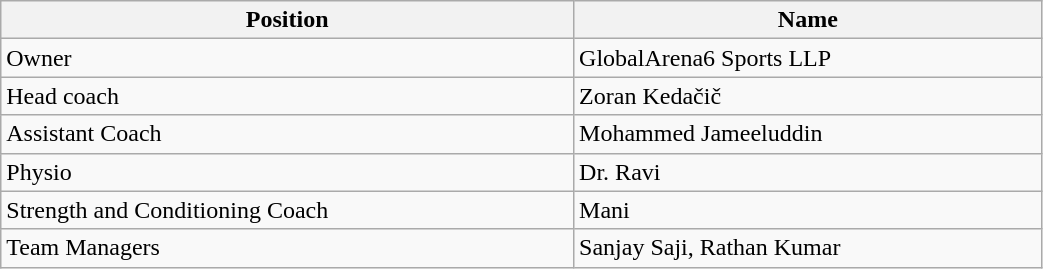<table class="wikitable" style="font-size:100%; width:55%;">
<tr>
<th style=" text-align:center;">Position</th>
<th style=" text-align:center;">Name</th>
</tr>
<tr>
<td>Owner</td>
<td>GlobalArena6 Sports LLP</td>
</tr>
<tr>
<td>Head coach</td>
<td> Zoran Kedačič</td>
</tr>
<tr>
<td>Assistant Coach</td>
<td> Mohammed Jameeluddin</td>
</tr>
<tr>
<td>Physio</td>
<td> Dr. Ravi</td>
</tr>
<tr>
<td>Strength and Conditioning Coach</td>
<td> Mani</td>
</tr>
<tr>
<td>Team Managers</td>
<td> Sanjay Saji,  Rathan Kumar</td>
</tr>
</table>
